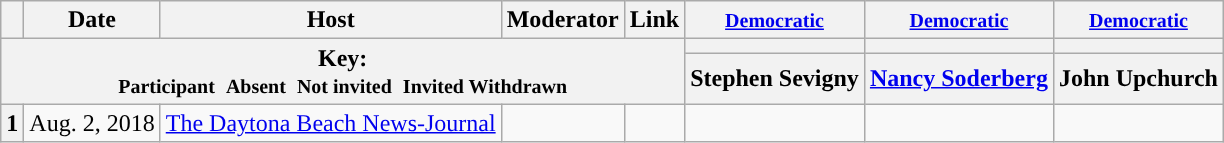<table class="wikitable" style="text-align:center;">
<tr>
<th scope="col"></th>
<th scope="col">Date</th>
<th scope="col">Host</th>
<th scope="col">Moderator</th>
<th scope="col">Link</th>
<th scope="col"><small><a href='#'>Democratic</a></small></th>
<th scope="col"><small><a href='#'>Democratic</a></small></th>
<th scope="col"><small><a href='#'>Democratic</a></small></th>
</tr>
<tr>
<th colspan="5" rowspan="2">Key:<br> <small>Participant </small>  <small>Absent </small>  <small>Not invited </small>  <small>Invited  Withdrawn</small></th>
<th scope="col" style="background:"></th>
<th scope="col" style="background:"></th>
<th scope="col" style="background:"></th>
</tr>
<tr>
<th scope="col">Stephen Sevigny</th>
<th scope="col"><a href='#'>Nancy Soderberg</a></th>
<th scope="col">John Upchurch</th>
</tr>
<tr>
<th>1</th>
<td style="white-space:nowrap;">Aug. 2, 2018</td>
<td style="white-space:nowrap;"><a href='#'>The Daytona Beach News-Journal</a></td>
<td style="white-space:nowrap;"></td>
<td style="white-space:nowrap;"></td>
<td></td>
<td></td>
<td></td>
</tr>
</table>
